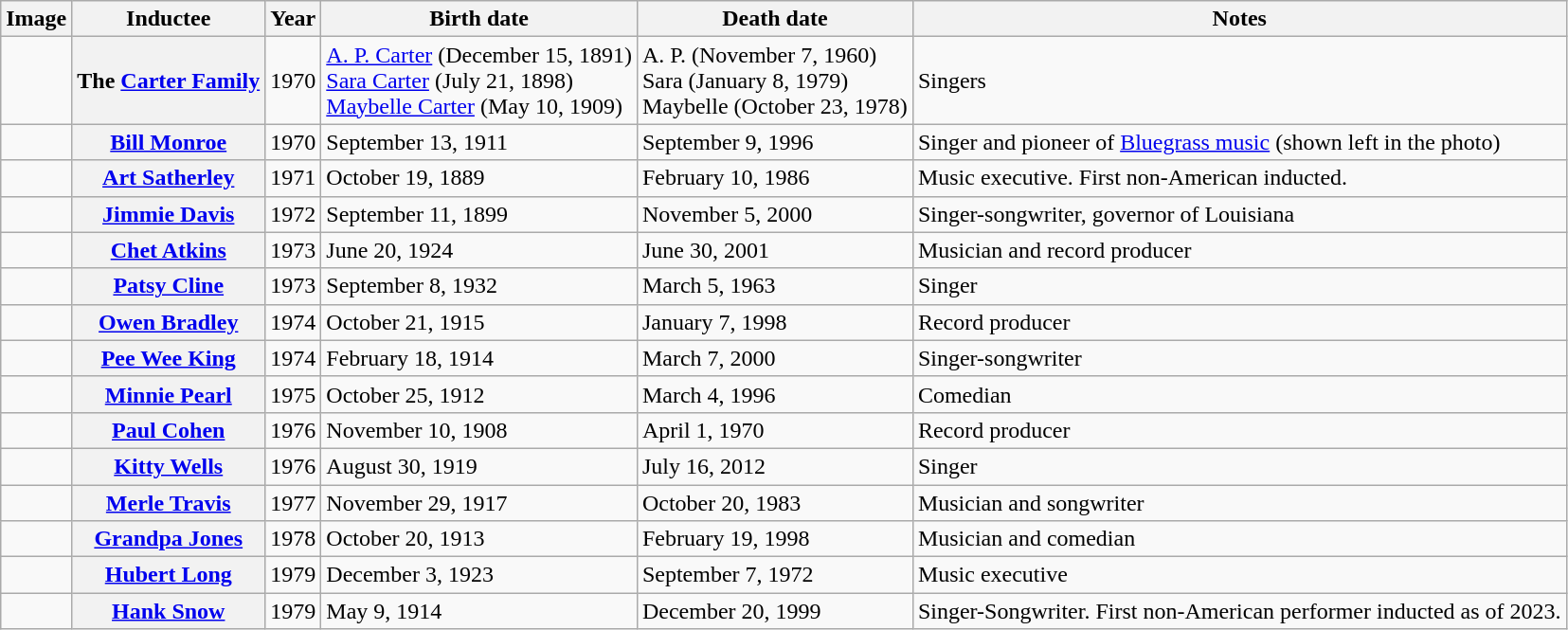<table class="wikitable">
<tr>
<th>Image</th>
<th>Inductee</th>
<th>Year</th>
<th>Birth date</th>
<th>Death date</th>
<th>Notes</th>
</tr>
<tr>
<td></td>
<th>The <a href='#'>Carter Family</a></th>
<td>1970</td>
<td><a href='#'>A. P. Carter</a> (December 15, 1891)<br><a href='#'>Sara Carter</a> (July 21, 1898)<br><a href='#'>Maybelle Carter</a> (May 10, 1909)</td>
<td>A. P. (November 7, 1960)<br>Sara (January 8, 1979)<br>Maybelle (October 23, 1978)</td>
<td>Singers</td>
</tr>
<tr>
<td></td>
<th><a href='#'>Bill Monroe</a></th>
<td>1970</td>
<td>September 13, 1911</td>
<td>September 9, 1996</td>
<td>Singer and pioneer of <a href='#'>Bluegrass music</a> (shown left in the photo)</td>
</tr>
<tr>
<td></td>
<th><a href='#'>Art Satherley</a></th>
<td>1971</td>
<td>October 19, 1889</td>
<td>February 10, 1986</td>
<td>Music executive. First non-American inducted.</td>
</tr>
<tr>
<td></td>
<th><a href='#'>Jimmie Davis</a></th>
<td>1972</td>
<td>September 11, 1899</td>
<td>November 5, 2000</td>
<td>Singer-songwriter, governor of Louisiana</td>
</tr>
<tr>
<td></td>
<th><a href='#'>Chet Atkins</a></th>
<td>1973</td>
<td>June 20, 1924</td>
<td>June 30, 2001</td>
<td>Musician and record producer</td>
</tr>
<tr>
<td></td>
<th><a href='#'>Patsy Cline</a></th>
<td>1973</td>
<td>September 8, 1932</td>
<td>March 5, 1963</td>
<td>Singer</td>
</tr>
<tr>
<td></td>
<th><a href='#'>Owen Bradley</a></th>
<td>1974</td>
<td>October 21, 1915</td>
<td>January 7, 1998</td>
<td>Record producer</td>
</tr>
<tr>
<td></td>
<th><a href='#'>Pee Wee King</a></th>
<td>1974</td>
<td>February 18, 1914</td>
<td>March 7, 2000</td>
<td>Singer-songwriter</td>
</tr>
<tr>
<td></td>
<th><a href='#'>Minnie Pearl</a></th>
<td>1975</td>
<td>October 25, 1912</td>
<td>March 4, 1996</td>
<td>Comedian</td>
</tr>
<tr>
<td></td>
<th><a href='#'>Paul Cohen</a></th>
<td>1976</td>
<td>November 10, 1908</td>
<td>April 1, 1970</td>
<td>Record producer</td>
</tr>
<tr>
<td></td>
<th><a href='#'>Kitty Wells</a></th>
<td>1976</td>
<td>August 30, 1919</td>
<td>July 16, 2012</td>
<td>Singer</td>
</tr>
<tr>
<td></td>
<th><a href='#'>Merle Travis</a></th>
<td>1977</td>
<td>November 29, 1917</td>
<td>October 20, 1983</td>
<td>Musician and songwriter</td>
</tr>
<tr>
<td></td>
<th><a href='#'>Grandpa Jones</a></th>
<td>1978</td>
<td>October 20, 1913</td>
<td>February 19, 1998</td>
<td>Musician and comedian</td>
</tr>
<tr>
<td></td>
<th><a href='#'>Hubert Long</a></th>
<td>1979</td>
<td>December 3, 1923</td>
<td>September 7, 1972</td>
<td>Music executive</td>
</tr>
<tr>
<td></td>
<th><a href='#'>Hank Snow</a></th>
<td>1979</td>
<td>May 9, 1914</td>
<td>December 20, 1999</td>
<td>Singer-Songwriter. First non-American performer inducted as of 2023.</td>
</tr>
</table>
